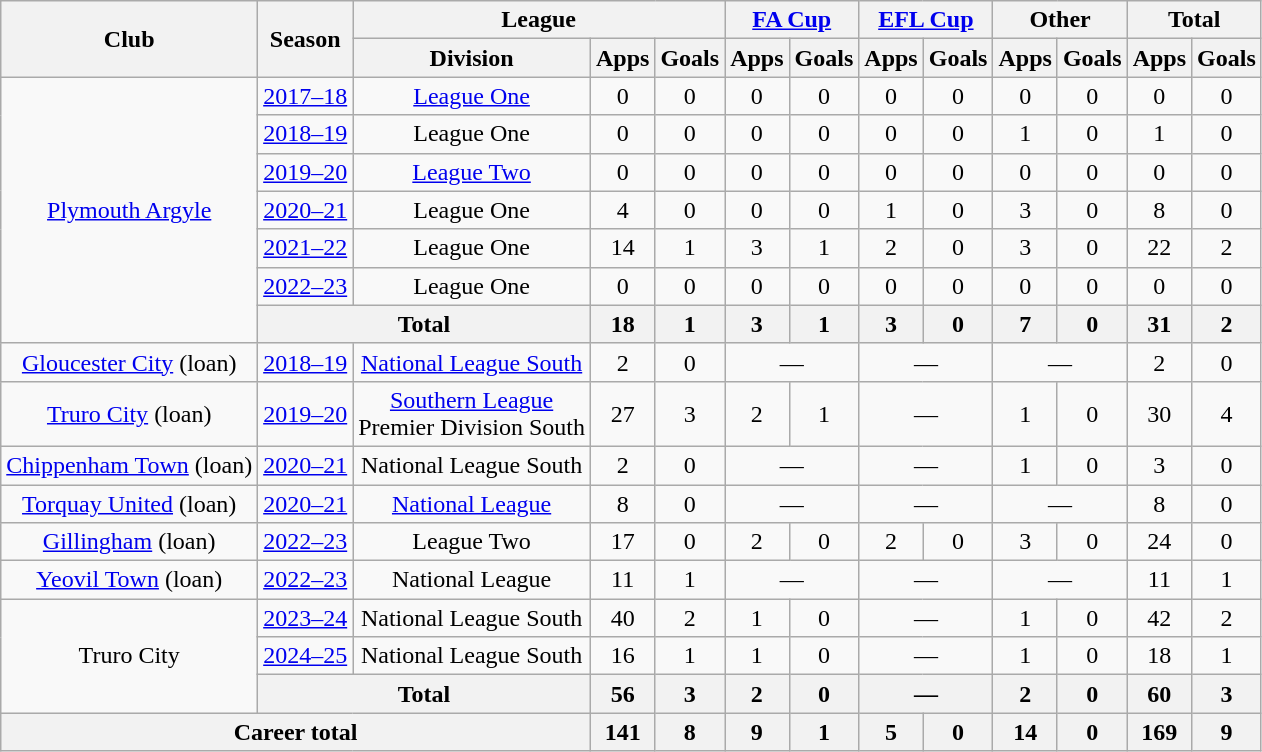<table class=wikitable style="text-align: center">
<tr>
<th rowspan=2>Club</th>
<th rowspan=2>Season</th>
<th colspan=3>League</th>
<th colspan=2><a href='#'>FA Cup</a></th>
<th colspan=2><a href='#'>EFL Cup</a></th>
<th colspan=2>Other</th>
<th colspan=2>Total</th>
</tr>
<tr>
<th>Division</th>
<th>Apps</th>
<th>Goals</th>
<th>Apps</th>
<th>Goals</th>
<th>Apps</th>
<th>Goals</th>
<th>Apps</th>
<th>Goals</th>
<th>Apps</th>
<th>Goals</th>
</tr>
<tr>
<td rowspan=7><a href='#'>Plymouth Argyle</a></td>
<td><a href='#'>2017–18</a></td>
<td><a href='#'>League One</a></td>
<td>0</td>
<td>0</td>
<td>0</td>
<td>0</td>
<td>0</td>
<td>0</td>
<td>0</td>
<td>0</td>
<td>0</td>
<td>0</td>
</tr>
<tr>
<td><a href='#'>2018–19</a></td>
<td>League One</td>
<td>0</td>
<td>0</td>
<td>0</td>
<td>0</td>
<td>0</td>
<td>0</td>
<td>1</td>
<td>0</td>
<td>1</td>
<td>0</td>
</tr>
<tr>
<td><a href='#'>2019–20</a></td>
<td><a href='#'>League Two</a></td>
<td>0</td>
<td>0</td>
<td>0</td>
<td>0</td>
<td>0</td>
<td>0</td>
<td>0</td>
<td>0</td>
<td>0</td>
<td>0</td>
</tr>
<tr>
<td><a href='#'>2020–21</a></td>
<td>League One</td>
<td>4</td>
<td>0</td>
<td>0</td>
<td>0</td>
<td>1</td>
<td>0</td>
<td>3</td>
<td>0</td>
<td>8</td>
<td>0</td>
</tr>
<tr>
<td><a href='#'>2021–22</a></td>
<td>League One</td>
<td>14</td>
<td>1</td>
<td>3</td>
<td>1</td>
<td>2</td>
<td>0</td>
<td>3</td>
<td>0</td>
<td>22</td>
<td>2</td>
</tr>
<tr>
<td><a href='#'>2022–23</a></td>
<td>League One</td>
<td>0</td>
<td>0</td>
<td>0</td>
<td>0</td>
<td>0</td>
<td>0</td>
<td>0</td>
<td>0</td>
<td>0</td>
<td>0</td>
</tr>
<tr>
<th colspan=2>Total</th>
<th>18</th>
<th>1</th>
<th>3</th>
<th>1</th>
<th>3</th>
<th>0</th>
<th>7</th>
<th>0</th>
<th>31</th>
<th>2</th>
</tr>
<tr>
<td><a href='#'>Gloucester City</a> (loan)</td>
<td><a href='#'>2018–19</a></td>
<td><a href='#'>National League South</a></td>
<td>2</td>
<td>0</td>
<td colspan=2>—</td>
<td colspan=2>—</td>
<td colspan=2>—</td>
<td>2</td>
<td>0</td>
</tr>
<tr>
<td><a href='#'>Truro City</a> (loan)</td>
<td><a href='#'>2019–20</a></td>
<td><a href='#'>Southern League</a><br>Premier Division South</td>
<td>27</td>
<td>3</td>
<td>2</td>
<td>1</td>
<td colspan=2>—</td>
<td>1</td>
<td>0</td>
<td>30</td>
<td>4</td>
</tr>
<tr>
<td><a href='#'>Chippenham Town</a> (loan)</td>
<td><a href='#'>2020–21</a></td>
<td>National League South</td>
<td>2</td>
<td>0</td>
<td colspan=2>—</td>
<td colspan=2>—</td>
<td>1</td>
<td>0</td>
<td>3</td>
<td>0</td>
</tr>
<tr>
<td><a href='#'>Torquay United</a> (loan)</td>
<td><a href='#'>2020–21</a></td>
<td><a href='#'>National League</a></td>
<td>8</td>
<td>0</td>
<td colspan=2>—</td>
<td colspan=2>—</td>
<td colspan=2>—</td>
<td>8</td>
<td>0</td>
</tr>
<tr>
<td><a href='#'>Gillingham</a> (loan)</td>
<td><a href='#'>2022–23</a></td>
<td>League Two</td>
<td>17</td>
<td>0</td>
<td>2</td>
<td>0</td>
<td>2</td>
<td>0</td>
<td>3</td>
<td>0</td>
<td>24</td>
<td>0</td>
</tr>
<tr>
<td><a href='#'>Yeovil Town</a> (loan)</td>
<td><a href='#'>2022–23</a></td>
<td>National League</td>
<td>11</td>
<td>1</td>
<td colspan=2>—</td>
<td colspan=2>—</td>
<td colspan=2>—</td>
<td>11</td>
<td>1</td>
</tr>
<tr>
<td rowspan=3>Truro City</td>
<td><a href='#'>2023–24</a></td>
<td>National League South</td>
<td>40</td>
<td>2</td>
<td>1</td>
<td>0</td>
<td colspan=2>—</td>
<td>1</td>
<td>0</td>
<td>42</td>
<td>2</td>
</tr>
<tr>
<td><a href='#'>2024–25</a></td>
<td>National League South</td>
<td>16</td>
<td>1</td>
<td>1</td>
<td>0</td>
<td colspan=2>—</td>
<td>1</td>
<td>0</td>
<td>18</td>
<td>1</td>
</tr>
<tr>
<th colspan=2>Total</th>
<th>56</th>
<th>3</th>
<th>2</th>
<th>0</th>
<th colspan=2>—</th>
<th>2</th>
<th>0</th>
<th>60</th>
<th>3</th>
</tr>
<tr>
<th colspan=3>Career total</th>
<th>141</th>
<th>8</th>
<th>9</th>
<th>1</th>
<th>5</th>
<th>0</th>
<th>14</th>
<th>0</th>
<th>169</th>
<th>9</th>
</tr>
</table>
